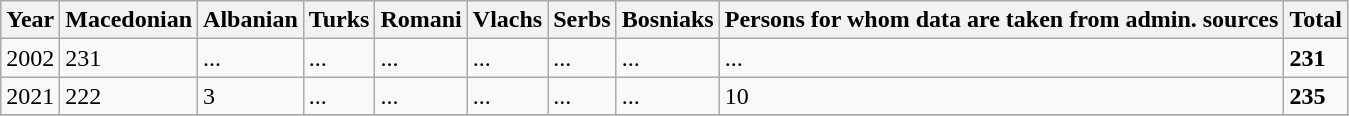<table class="wikitable">
<tr>
<th>Year</th>
<th>Macedonian</th>
<th>Albanian</th>
<th>Turks</th>
<th>Romani</th>
<th>Vlachs</th>
<th>Serbs</th>
<th>Bosniaks</th>
<th><abbr>Persons for whom data are taken from admin. sources</abbr></th>
<th>Total</th>
</tr>
<tr>
<td>2002</td>
<td>231</td>
<td>...</td>
<td>...</td>
<td>...</td>
<td>...</td>
<td>...</td>
<td>...</td>
<td>...</td>
<td><strong>231</strong></td>
</tr>
<tr>
<td>2021</td>
<td>222</td>
<td>3</td>
<td>...</td>
<td>...</td>
<td>...</td>
<td>...</td>
<td>...</td>
<td>10</td>
<td><strong>235</strong></td>
</tr>
<tr>
</tr>
</table>
